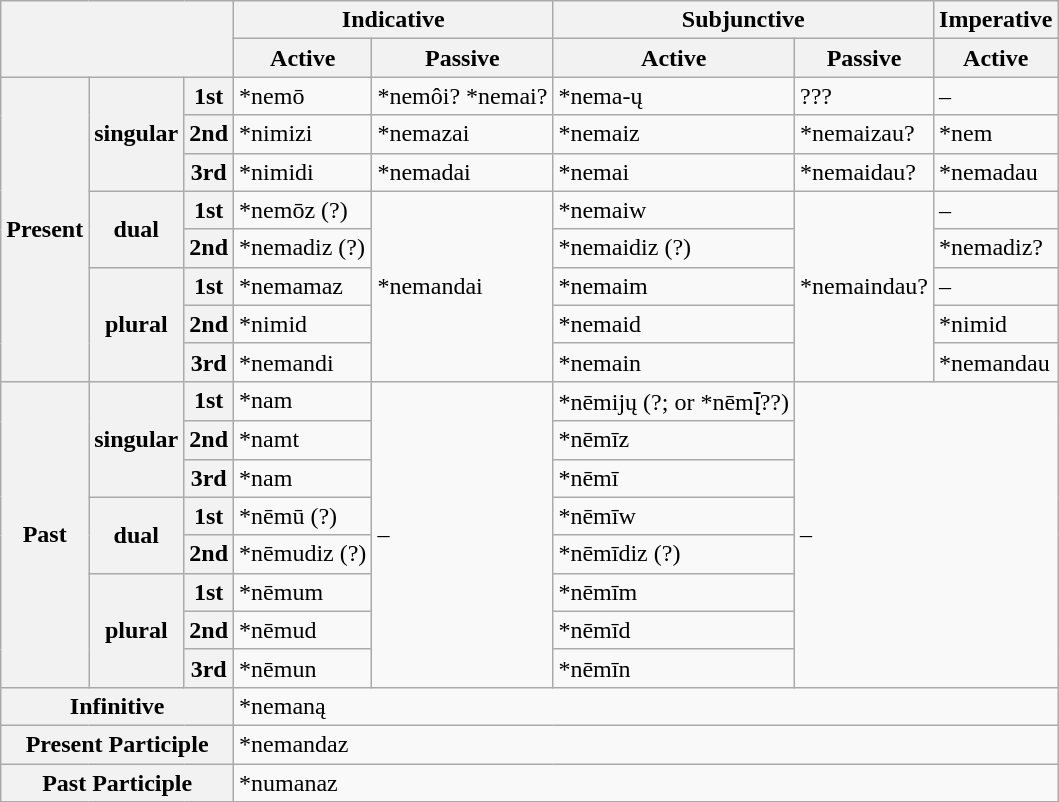<table class="wikitable">
<tr>
<th colspan="3" rowspan="2"></th>
<th colspan="2">Indicative</th>
<th colspan="2">Subjunctive</th>
<th>Imperative</th>
</tr>
<tr>
<th>Active</th>
<th>Passive</th>
<th>Active</th>
<th>Passive</th>
<th>Active</th>
</tr>
<tr>
<th rowspan="8">Present</th>
<th rowspan="3">singular</th>
<th>1st</th>
<td>*nemō</td>
<td>*nemôi? *nemai?</td>
<td>*nema-ų</td>
<td>???</td>
<td>–</td>
</tr>
<tr>
<th>2nd</th>
<td>*nimizi</td>
<td>*nemazai</td>
<td>*nemaiz</td>
<td>*nemaizau?</td>
<td>*nem</td>
</tr>
<tr>
<th>3rd</th>
<td>*nimidi</td>
<td>*nemadai</td>
<td>*nemai</td>
<td>*nemaidau?</td>
<td>*nemadau</td>
</tr>
<tr>
<th rowspan="2">dual</th>
<th>1st</th>
<td>*nemōz (?)</td>
<td rowspan="5">*nemandai</td>
<td>*nemaiw</td>
<td rowspan="5">*nemaindau?</td>
<td>–</td>
</tr>
<tr>
<th>2nd</th>
<td>*nemadiz (?)</td>
<td>*nemaidiz (?)</td>
<td>*nemadiz?</td>
</tr>
<tr>
<th rowspan="3">plural</th>
<th>1st</th>
<td>*nemamaz</td>
<td>*nemaim</td>
<td>–</td>
</tr>
<tr>
<th>2nd</th>
<td>*nimid</td>
<td>*nemaid</td>
<td>*nimid</td>
</tr>
<tr>
<th>3rd</th>
<td>*nemandi</td>
<td>*nemain</td>
<td>*nemandau</td>
</tr>
<tr>
<th rowspan="8">Past</th>
<th rowspan="3">singular</th>
<th>1st</th>
<td>*nam</td>
<td rowspan="8">–</td>
<td>*nēmijų (?; or *nēmį̄??)</td>
<td colspan="2" rowspan="8">–</td>
</tr>
<tr>
<th>2nd</th>
<td>*namt</td>
<td>*nēmīz</td>
</tr>
<tr>
<th>3rd</th>
<td>*nam</td>
<td>*nēmī</td>
</tr>
<tr>
<th rowspan="2">dual</th>
<th>1st</th>
<td>*nēmū (?)</td>
<td>*nēmīw</td>
</tr>
<tr>
<th>2nd</th>
<td>*nēmudiz (?)</td>
<td>*nēmīdiz (?)</td>
</tr>
<tr>
<th rowspan="3">plural</th>
<th>1st</th>
<td>*nēmum</td>
<td>*nēmīm</td>
</tr>
<tr>
<th>2nd</th>
<td>*nēmud</td>
<td>*nēmīd</td>
</tr>
<tr>
<th>3rd</th>
<td>*nēmun</td>
<td>*nēmīn</td>
</tr>
<tr>
<th colspan="3">Infinitive</th>
<td colspan="5">*nemaną</td>
</tr>
<tr>
<th colspan="3">Present Participle</th>
<td colspan="5">*nemandaz</td>
</tr>
<tr>
<th colspan="3">Past Participle</th>
<td colspan="5">*numanaz</td>
</tr>
</table>
